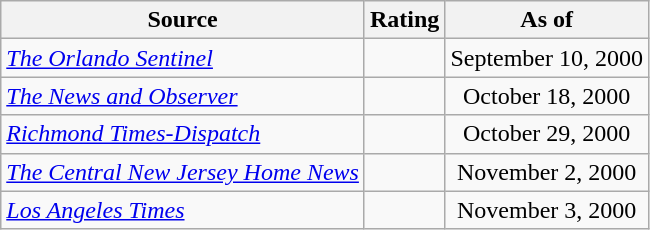<table class="wikitable" style="text-align:center">
<tr>
<th>Source</th>
<th>Rating</th>
<th>As of</th>
</tr>
<tr>
<td align="left"><em><a href='#'>The Orlando Sentinel</a></em></td>
<td></td>
<td>September 10, 2000</td>
</tr>
<tr>
<td align="left"><em><a href='#'>The News and Observer</a></em></td>
<td></td>
<td>October 18, 2000</td>
</tr>
<tr>
<td align="left"><em><a href='#'>Richmond Times-Dispatch</a></em></td>
<td></td>
<td>October 29, 2000</td>
</tr>
<tr>
<td align="left"><em><a href='#'>The Central New Jersey Home News</a></em></td>
<td></td>
<td>November 2, 2000</td>
</tr>
<tr>
<td align="left"><em><a href='#'>Los Angeles Times</a></em></td>
<td></td>
<td>November 3, 2000</td>
</tr>
</table>
